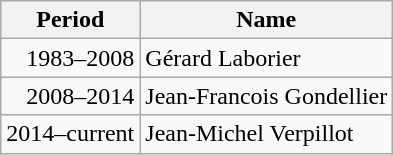<table class="wikitable">
<tr>
<th>Period</th>
<th>Name</th>
</tr>
<tr>
<td align=right>1983–2008</td>
<td>Gérard Laborier</td>
</tr>
<tr>
<td align=right>2008–2014</td>
<td>Jean-Francois Gondellier</td>
</tr>
<tr>
<td align=right>2014–current</td>
<td>Jean-Michel Verpillot</td>
</tr>
</table>
